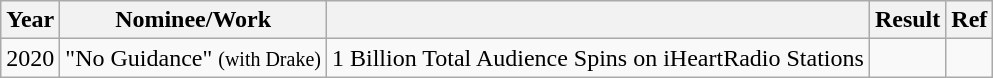<table class="wikitable">
<tr>
<th>Year</th>
<th>Nominee/Work</th>
<th></th>
<th>Result</th>
<th>Ref</th>
</tr>
<tr>
<td>2020</td>
<td>"No Guidance" <small>(with Drake)</small></td>
<td>1 Billion Total Audience Spins on iHeartRadio Stations</td>
<td></td>
<td></td>
</tr>
</table>
